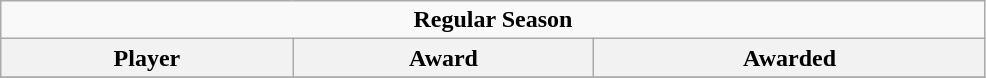<table class="wikitable" width="52%">
<tr>
<td colspan="10" align="center"><strong>Regular Season</strong></td>
</tr>
<tr>
<th>Player</th>
<th>Award</th>
<th>Awarded</th>
</tr>
<tr>
</tr>
</table>
